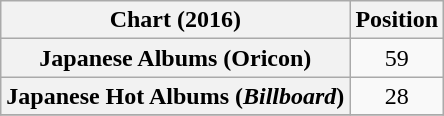<table class="wikitable sortable plainrowheaders" style="text-align:center">
<tr>
<th scope="col">Chart (2016)</th>
<th scope="col">Position</th>
</tr>
<tr>
<th scope="row">Japanese Albums (Oricon)</th>
<td>59</td>
</tr>
<tr>
<th scope="row">Japanese Hot Albums (<em>Billboard</em>)</th>
<td>28</td>
</tr>
<tr>
</tr>
</table>
